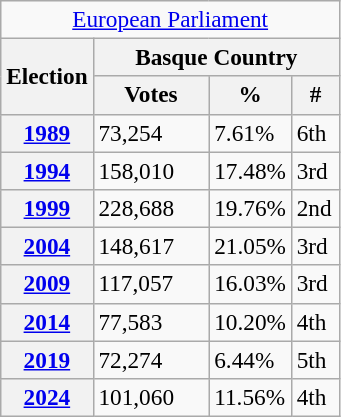<table class="wikitable" style="font-size:97%; text-align:left;">
<tr>
<td colspan="4" align="center"><a href='#'>European Parliament</a></td>
</tr>
<tr>
<th rowspan="2">Election</th>
<th colspan="3">Basque Country</th>
</tr>
<tr>
<th width="70">Votes</th>
<th width="35">%</th>
<th width="25">#</th>
</tr>
<tr>
<th><a href='#'>1989</a></th>
<td>73,254</td>
<td>7.61%</td>
<td>6th</td>
</tr>
<tr>
<th><a href='#'>1994</a></th>
<td>158,010</td>
<td>17.48%</td>
<td>3rd</td>
</tr>
<tr>
<th><a href='#'>1999</a></th>
<td>228,688</td>
<td>19.76%</td>
<td>2nd</td>
</tr>
<tr>
<th><a href='#'>2004</a></th>
<td>148,617</td>
<td>21.05%</td>
<td>3rd</td>
</tr>
<tr>
<th><a href='#'>2009</a></th>
<td>117,057</td>
<td>16.03%</td>
<td>3rd</td>
</tr>
<tr>
<th><a href='#'>2014</a></th>
<td>77,583</td>
<td>10.20%</td>
<td>4th</td>
</tr>
<tr>
<th><a href='#'>2019</a></th>
<td>72,274</td>
<td>6.44%</td>
<td>5th</td>
</tr>
<tr>
<th><a href='#'>2024</a></th>
<td>101,060</td>
<td>11.56%</td>
<td>4th</td>
</tr>
</table>
